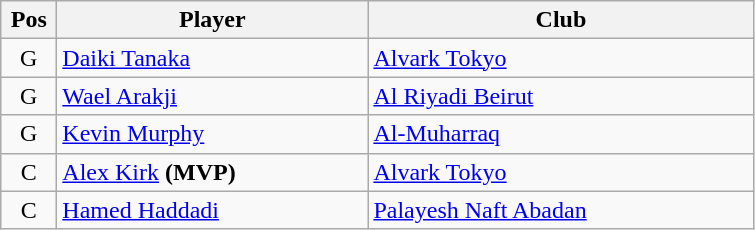<table class="wikitable" style="text-align: center">
<tr>
<th width=30>Pos</th>
<th width=200>Player</th>
<th width=250>Club</th>
</tr>
<tr>
<td>G</td>
<td align=left> <a href='#'>Daiki Tanaka</a></td>
<td align=left> <a href='#'>Alvark Tokyo</a></td>
</tr>
<tr>
<td>G</td>
<td align=left> <a href='#'>Wael Arakji</a></td>
<td align=left> <a href='#'>Al Riyadi Beirut</a></td>
</tr>
<tr>
<td>G</td>
<td align=left> <a href='#'>Kevin Murphy</a></td>
<td align=left> <a href='#'>Al-Muharraq</a></td>
</tr>
<tr>
<td>C</td>
<td align=left> <a href='#'>Alex Kirk</a> <strong>(MVP)</strong></td>
<td align=left> <a href='#'>Alvark Tokyo</a></td>
</tr>
<tr>
<td>C</td>
<td align=left> <a href='#'>Hamed Haddadi</a></td>
<td align=left> <a href='#'>Palayesh Naft Abadan</a></td>
</tr>
</table>
